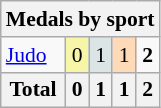<table class="wikitable" style="font-size:90%; text-align:center;">
<tr>
<th colspan="5">Medals by sport</th>
</tr>
<tr>
<td align="left"><a href='#'>Judo</a></td>
<td style="background:#F7F6A8;">0</td>
<td style="background:#DCE5E5;">1</td>
<td style="background:#FFDAB9;">1</td>
<td><strong>2</strong></td>
</tr>
<tr class="sortbottom">
<th>Total</th>
<th>0</th>
<th>1</th>
<th>1</th>
<th>2</th>
</tr>
</table>
